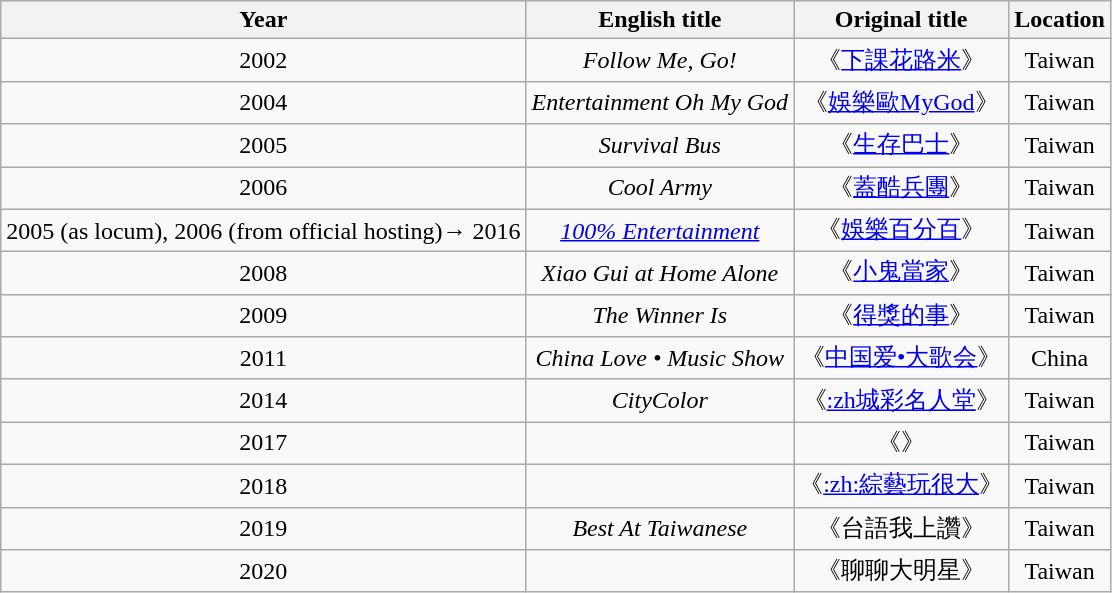<table class="wikitable" style="text-align:center;">
<tr>
<th>Year</th>
<th>English title</th>
<th>Original title</th>
<th>Location</th>
</tr>
<tr>
<td>2002</td>
<td><em>Follow Me, Go!</em></td>
<td>《<a href='#'>下課花路米</a>》</td>
<td>Taiwan</td>
</tr>
<tr>
<td>2004</td>
<td><em>Entertainment Oh My God</em></td>
<td>《<a href='#'>娛樂歐MyGod</a>》</td>
<td>Taiwan</td>
</tr>
<tr>
<td>2005</td>
<td><em>Survival Bus</em></td>
<td>《<a href='#'>生存巴士</a>》</td>
<td>Taiwan</td>
</tr>
<tr>
<td>2006</td>
<td><em>Cool Army</em></td>
<td>《<a href='#'>蓋酷兵團</a>》</td>
<td>Taiwan</td>
</tr>
<tr>
<td>2005 (as locum), 2006 (from official hosting)→ 2016</td>
<td><em><a href='#'>100% Entertainment</a></em></td>
<td>《<a href='#'>娛樂百分百</a>》</td>
<td>Taiwan</td>
</tr>
<tr>
<td>2008</td>
<td><em>Xiao Gui at Home Alone</em></td>
<td>《<a href='#'>小鬼當家</a>》</td>
<td>Taiwan</td>
</tr>
<tr>
<td>2009</td>
<td><em>The Winner Is</em></td>
<td>《<a href='#'>得獎的事</a>》</td>
<td>Taiwan</td>
</tr>
<tr>
<td>2011</td>
<td><em>China Love • Music Show</em></td>
<td>《<a href='#'>中国爱•大歌会</a>》</td>
<td>China</td>
</tr>
<tr>
<td>2014</td>
<td><em>CityColor</em></td>
<td>《<a href='#'>:zh城彩名人堂</a>》</td>
<td>Taiwan</td>
</tr>
<tr>
<td>2017</td>
<td></td>
<td>《》</td>
<td>Taiwan</td>
</tr>
<tr>
<td>2018</td>
<td><em></em></td>
<td>《<a href='#'>:zh:綜藝玩很大</a>》</td>
<td>Taiwan</td>
</tr>
<tr>
<td>2019</td>
<td><em>Best At Taiwanese</em></td>
<td>《台語我上讚》</td>
<td>Taiwan</td>
</tr>
<tr>
<td>2020</td>
<td></td>
<td>《聊聊大明星》</td>
<td>Taiwan</td>
</tr>
</table>
